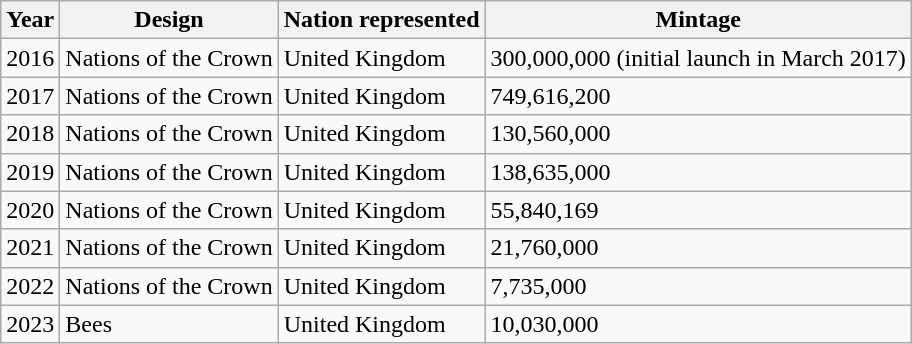<table class="wikitable sortable">
<tr>
<th>Year</th>
<th>Design</th>
<th>Nation represented</th>
<th>Mintage</th>
</tr>
<tr>
<td>2016</td>
<td>Nations of the Crown</td>
<td>United Kingdom</td>
<td>300,000,000 (initial launch in March 2017)</td>
</tr>
<tr>
<td>2017</td>
<td>Nations of the Crown</td>
<td>United Kingdom</td>
<td>749,616,200</td>
</tr>
<tr>
<td>2018</td>
<td>Nations of the Crown</td>
<td>United Kingdom</td>
<td>130,560,000</td>
</tr>
<tr>
<td>2019</td>
<td>Nations of the Crown</td>
<td>United Kingdom</td>
<td>138,635,000</td>
</tr>
<tr>
<td>2020</td>
<td>Nations of the Crown</td>
<td>United Kingdom</td>
<td>55,840,169</td>
</tr>
<tr>
<td>2021</td>
<td>Nations of the Crown</td>
<td>United Kingdom</td>
<td>21,760,000</td>
</tr>
<tr>
<td>2022</td>
<td>Nations of the Crown</td>
<td>United Kingdom</td>
<td>7,735,000</td>
</tr>
<tr>
<td>2023</td>
<td>Bees</td>
<td>United Kingdom</td>
<td>10,030,000</td>
</tr>
</table>
